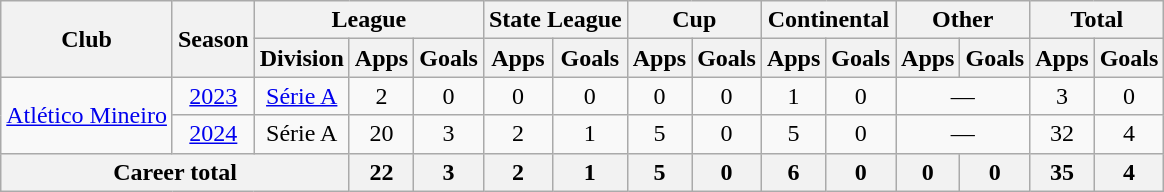<table class="wikitable" style="text-align: center;">
<tr>
<th rowspan="2">Club</th>
<th rowspan="2">Season</th>
<th colspan="3">League</th>
<th colspan="2">State League</th>
<th colspan="2">Cup</th>
<th colspan="2">Continental</th>
<th colspan="2">Other</th>
<th colspan="2">Total</th>
</tr>
<tr>
<th>Division</th>
<th>Apps</th>
<th>Goals</th>
<th>Apps</th>
<th>Goals</th>
<th>Apps</th>
<th>Goals</th>
<th>Apps</th>
<th>Goals</th>
<th>Apps</th>
<th>Goals</th>
<th>Apps</th>
<th>Goals</th>
</tr>
<tr>
<td valign="center" rowspan=2><a href='#'>Atlético Mineiro</a></td>
<td><a href='#'>2023</a></td>
<td><a href='#'>Série A</a></td>
<td>2</td>
<td>0</td>
<td>0</td>
<td>0</td>
<td>0</td>
<td>0</td>
<td>1</td>
<td>0</td>
<td colspan="2">—</td>
<td>3</td>
<td>0</td>
</tr>
<tr>
<td><a href='#'>2024</a></td>
<td Campeonato Brasileiro Série A>Série A</td>
<td>20</td>
<td>3</td>
<td>2</td>
<td>1</td>
<td>5</td>
<td>0</td>
<td>5</td>
<td>0</td>
<td colspan="2">—</td>
<td>32</td>
<td>4</td>
</tr>
<tr>
<th colspan="3"><strong>Career total</strong></th>
<th>22</th>
<th>3</th>
<th>2</th>
<th>1</th>
<th>5</th>
<th>0</th>
<th>6</th>
<th>0</th>
<th>0</th>
<th>0</th>
<th>35</th>
<th>4</th>
</tr>
</table>
